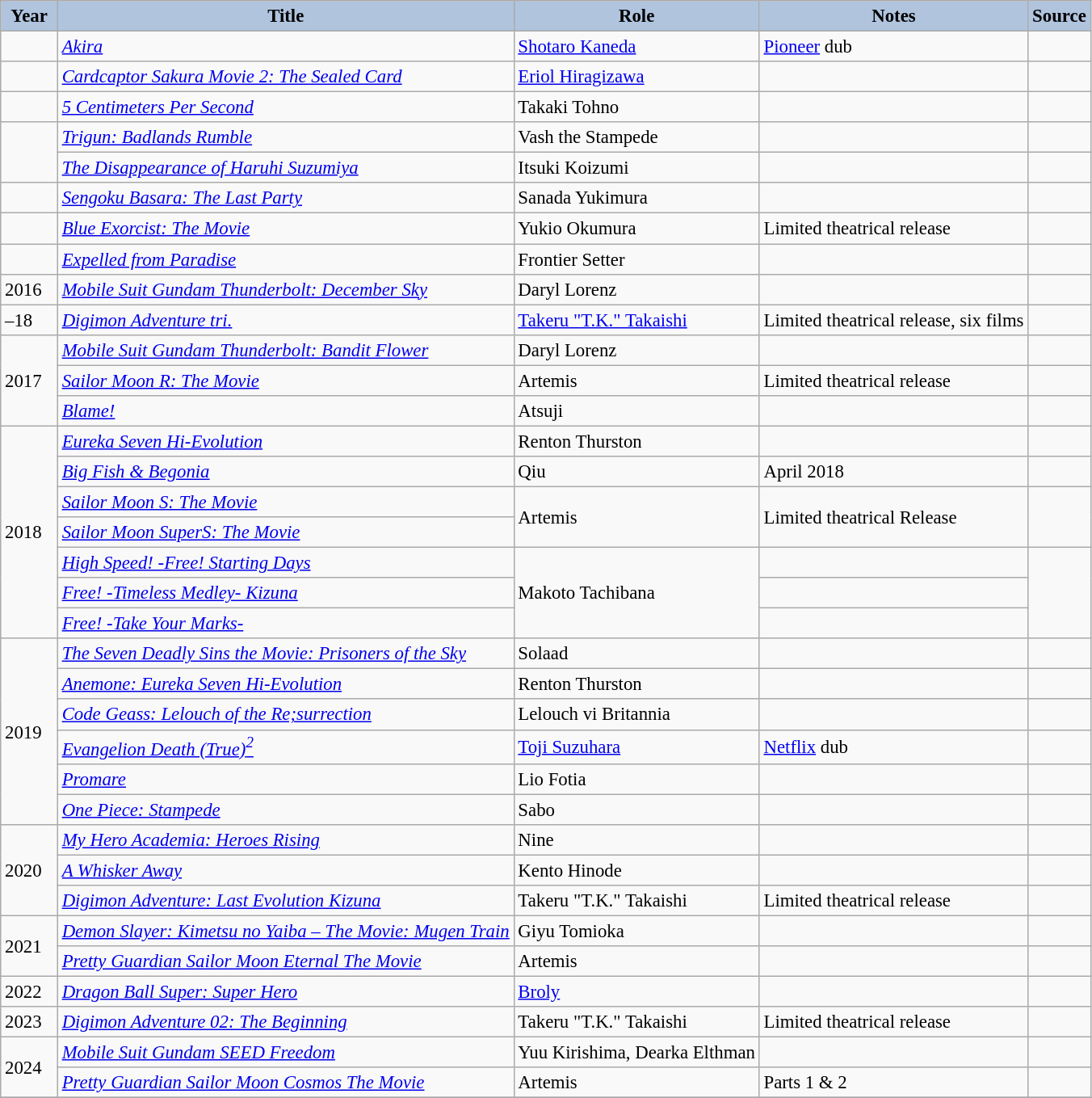<table class="wikitable sortable plainrowheaders" style="width=95%; font-size: 95%;">
<tr>
<th style="background:#b0c4de; width:40px;">Year </th>
<th style="background:#b0c4de;">Title</th>
<th style="background:#b0c4de;">Role</th>
<th class="unsortable" style="background:#b0c4de;">Notes</th>
<th class="unsortable" style="background:#b0c4de;">Source</th>
</tr>
<tr>
<td></td>
<td><em><a href='#'>Akira</a></em></td>
<td><a href='#'>Shotaro Kaneda</a></td>
<td><a href='#'>Pioneer</a> dub</td>
<td></td>
</tr>
<tr>
<td></td>
<td><em><a href='#'>Cardcaptor Sakura Movie 2: The Sealed Card</a></em></td>
<td><a href='#'>Eriol Hiragizawa</a></td>
<td></td>
<td></td>
</tr>
<tr>
<td></td>
<td><em><a href='#'>5 Centimeters Per Second</a></em></td>
<td>Takaki Tohno</td>
<td></td>
<td></td>
</tr>
<tr>
<td rowspan="2"></td>
<td><em><a href='#'>Trigun: Badlands Rumble</a></em></td>
<td>Vash the Stampede</td>
<td></td>
<td></td>
</tr>
<tr>
<td><em><a href='#'>The Disappearance of Haruhi Suzumiya</a></em></td>
<td>Itsuki Koizumi</td>
<td></td>
<td></td>
</tr>
<tr>
<td></td>
<td><em><a href='#'>Sengoku Basara: The Last Party</a></em></td>
<td>Sanada Yukimura</td>
<td></td>
<td></td>
</tr>
<tr>
<td></td>
<td><em><a href='#'>Blue Exorcist: The Movie</a></em></td>
<td>Yukio Okumura</td>
<td>Limited theatrical release</td>
<td></td>
</tr>
<tr>
<td></td>
<td><em><a href='#'>Expelled from Paradise</a></em></td>
<td>Frontier Setter</td>
<td></td>
<td></td>
</tr>
<tr>
<td>2016</td>
<td><em><a href='#'>Mobile Suit Gundam Thunderbolt: December Sky</a></em></td>
<td>Daryl Lorenz</td>
<td></td>
<td></td>
</tr>
<tr>
<td>–18</td>
<td><em><a href='#'>Digimon Adventure tri.</a></em></td>
<td><a href='#'>Takeru "T.K." Takaishi</a></td>
<td>Limited theatrical release, six films</td>
<td></td>
</tr>
<tr>
<td rowspan="3">2017</td>
<td><em><a href='#'>Mobile Suit Gundam Thunderbolt: Bandit Flower</a></em></td>
<td>Daryl Lorenz</td>
<td></td>
<td></td>
</tr>
<tr>
<td><em><a href='#'>Sailor Moon R: The Movie</a></em></td>
<td>Artemis</td>
<td>Limited theatrical release</td>
<td></td>
</tr>
<tr>
<td><em><a href='#'>Blame!</a></em></td>
<td>Atsuji</td>
<td></td>
<td></td>
</tr>
<tr>
<td rowspan="7">2018</td>
<td><em><a href='#'>Eureka Seven Hi-Evolution</a></em></td>
<td>Renton Thurston</td>
<td></td>
<td></td>
</tr>
<tr>
<td><em><a href='#'>Big Fish & Begonia</a></em></td>
<td>Qiu</td>
<td>April 2018</td>
<td></td>
</tr>
<tr>
<td><em><a href='#'>Sailor Moon S: The Movie</a></em></td>
<td rowspan="2">Artemis</td>
<td rowspan="2">Limited theatrical Release</td>
<td rowspan="2"></td>
</tr>
<tr>
<td><em><a href='#'>Sailor Moon SuperS: The Movie</a></em></td>
</tr>
<tr>
<td><em><a href='#'>High Speed! -Free! Starting Days</a></em></td>
<td rowspan="3">Makoto Tachibana</td>
<td></td>
<td rowspan="3"></td>
</tr>
<tr>
<td><em><a href='#'>Free! -Timeless Medley- Kizuna</a></em></td>
<td></td>
</tr>
<tr>
<td><em><a href='#'>Free! -Take Your Marks-</a> </em></td>
<td></td>
</tr>
<tr>
<td rowspan="6">2019</td>
<td><em><a href='#'>The Seven Deadly Sins the Movie: Prisoners of the Sky</a></em></td>
<td>Solaad</td>
<td></td>
<td></td>
</tr>
<tr>
<td><em><a href='#'>Anemone: Eureka Seven Hi-Evolution</a></em></td>
<td>Renton Thurston</td>
<td></td>
<td></td>
</tr>
<tr>
<td><em><a href='#'>Code Geass: Lelouch of the Re;surrection</a></em></td>
<td>Lelouch vi Britannia</td>
<td></td>
<td></td>
</tr>
<tr>
<td><em><a href='#'>Evangelion Death (True)<sup>2</sup></a></em></td>
<td><a href='#'>Toji Suzuhara</a></td>
<td><a href='#'>Netflix</a> dub</td>
<td></td>
</tr>
<tr>
<td><em><a href='#'>Promare</a></em></td>
<td>Lio Fotia</td>
<td></td>
<td></td>
</tr>
<tr>
<td><em><a href='#'>One Piece: Stampede</a></em></td>
<td>Sabo</td>
<td></td>
<td></td>
</tr>
<tr>
<td rowspan="3">2020</td>
<td><em><a href='#'>My Hero Academia: Heroes Rising</a></em></td>
<td>Nine</td>
<td></td>
<td></td>
</tr>
<tr>
<td><em><a href='#'>A Whisker Away</a></em></td>
<td>Kento Hinode</td>
<td></td>
<td></td>
</tr>
<tr>
<td><em><a href='#'>Digimon Adventure: Last Evolution Kizuna</a></em></td>
<td>Takeru "T.K." Takaishi</td>
<td>Limited theatrical release</td>
<td></td>
</tr>
<tr>
<td rowspan="2">2021</td>
<td><em><a href='#'>Demon Slayer: Kimetsu no Yaiba – The Movie: Mugen Train</a></em></td>
<td>Giyu Tomioka</td>
<td></td>
<td></td>
</tr>
<tr>
<td><em><a href='#'>Pretty Guardian Sailor Moon Eternal The Movie</a></em></td>
<td>Artemis</td>
<td></td>
<td></td>
</tr>
<tr>
<td>2022</td>
<td><em><a href='#'>Dragon Ball Super: Super Hero</a></em></td>
<td><a href='#'>Broly</a></td>
<td></td>
<td></td>
</tr>
<tr>
<td>2023</td>
<td><em><a href='#'>Digimon Adventure 02: The Beginning</a></em></td>
<td>Takeru "T.K." Takaishi</td>
<td>Limited theatrical release</td>
<td></td>
</tr>
<tr>
<td rowspan="2">2024</td>
<td><em><a href='#'>Mobile Suit Gundam SEED Freedom</a></em></td>
<td>Yuu Kirishima, Dearka Elthman</td>
<td></td>
<td></td>
</tr>
<tr>
<td><em><a href='#'>Pretty Guardian Sailor Moon Cosmos The Movie</a></em></td>
<td>Artemis</td>
<td>Parts 1 & 2</td>
<td></td>
</tr>
<tr>
</tr>
</table>
